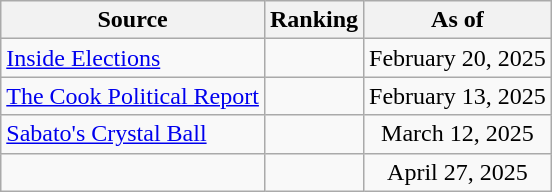<table class="wikitable" style="text-align:center">
<tr>
<th>Source</th>
<th>Ranking</th>
<th>As of</th>
</tr>
<tr>
<td align="left"><a href='#'>Inside Elections</a></td>
<td></td>
<td>February 20, 2025</td>
</tr>
<tr>
<td align="left"><a href='#'>The Cook Political Report</a></td>
<td></td>
<td>February 13, 2025</td>
</tr>
<tr>
<td align="left"><a href='#'>Sabato's Crystal Ball</a></td>
<td></td>
<td>March 12, 2025</td>
</tr>
<tr>
<td align="left"></td>
<td></td>
<td>April 27, 2025</td>
</tr>
</table>
